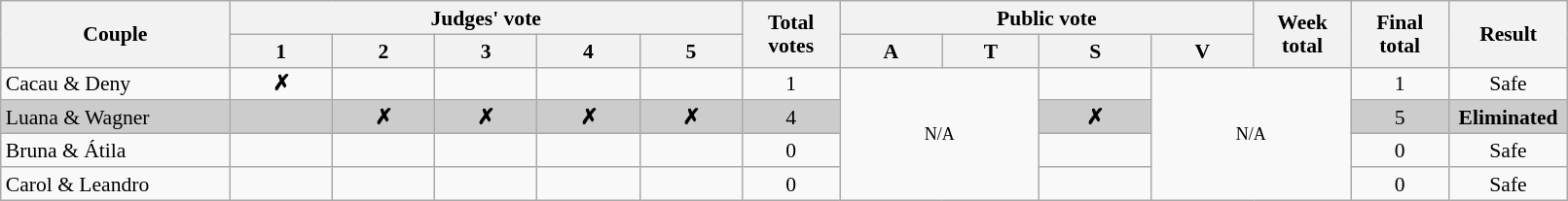<table class="wikitable" style="font-size:90%; line-height:16px; text-align:center" width="85%">
<tr>
<th rowspan=2 width=150>Couple</th>
<th colspan=5 width=185>Judges' vote</th>
<th rowspan=2 width=060>Total votes</th>
<th colspan=4 width=148>Public vote</th>
<th rowspan=2 width=060>Week total</th>
<th rowspan=2 width=060>Final total</th>
<th rowspan=2 width=075>Result</th>
</tr>
<tr>
<th>1</th>
<th>2</th>
<th>3</th>
<th>4</th>
<th>5</th>
<th>A</th>
<th>T</th>
<th>S</th>
<th>V</th>
</tr>
<tr>
<td align="left">Cacau & Deny</td>
<td><strong>✗</strong></td>
<td></td>
<td></td>
<td></td>
<td></td>
<td>1</td>
<td rowspan=4 colspan=2><small>N/A</small></td>
<td></td>
<td rowspan=4 colspan=2><small>N/A</small></td>
<td>1</td>
<td>Safe</td>
</tr>
<tr bgcolor="CCCCCC">
<td align="left">Luana & Wagner</td>
<td></td>
<td><strong>✗</strong></td>
<td><strong>✗</strong></td>
<td><strong>✗</strong></td>
<td><strong>✗</strong></td>
<td>4</td>
<td><strong>✗</strong></td>
<td>5</td>
<td><strong>Eliminated</strong></td>
</tr>
<tr>
<td align="left">Bruna & Átila</td>
<td></td>
<td></td>
<td></td>
<td></td>
<td></td>
<td>0</td>
<td></td>
<td>0</td>
<td>Safe</td>
</tr>
<tr>
<td align="left">Carol & Leandro</td>
<td></td>
<td></td>
<td></td>
<td></td>
<td></td>
<td>0</td>
<td></td>
<td>0</td>
<td>Safe</td>
</tr>
</table>
